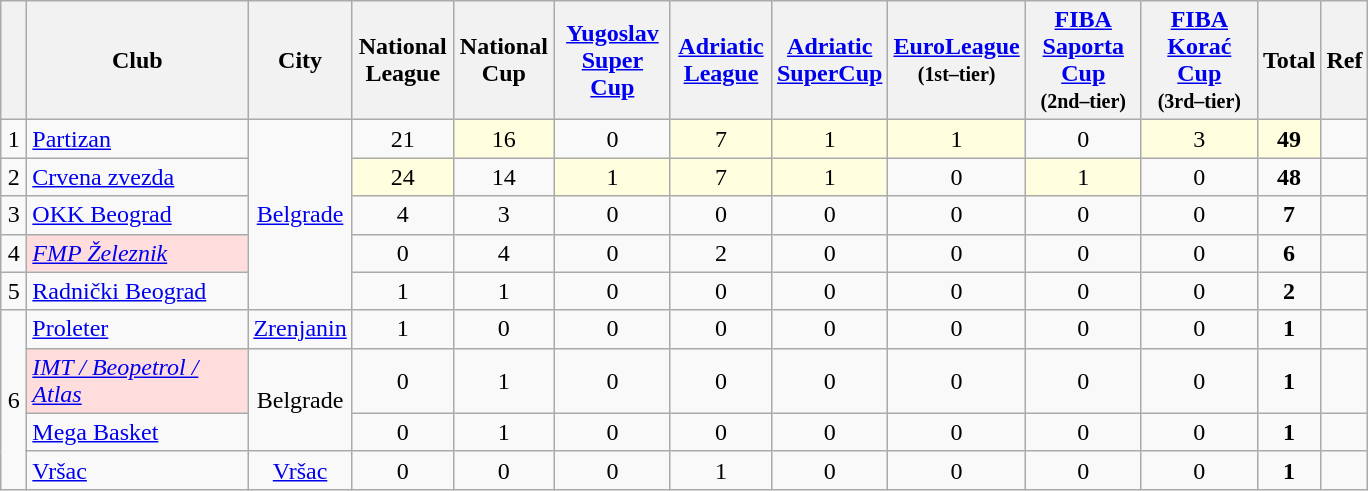<table class="wikitable sortable" style="text-align: center;">
<tr>
<th scope="col" width="10px" class="unsortable"></th>
<th scope="col" width="140px">Club</th>
<th scope="col" width="60px">City</th>
<th scope="col" width="60px">National League</th>
<th scope="col" width="60px">National Cup</th>
<th scope="col" width="70px"><a href='#'>Yugoslav Super Cup</a> <br></th>
<th scope="col" width="60px"><a href='#'>Adriatic League</a></th>
<th scope="col" width="60px"><a href='#'>Adriatic SuperCup</a></th>
<th scope="col" width="70px"><a href='#'>EuroLeague</a><br> <small>(1st–tier)</small></th>
<th scope="col" width="70px"><a href='#'>FIBA Saporta Cup</a><br>  <small>(2nd–tier)</small></th>
<th scope="col" width="70px"><a href='#'>FIBA Korać Cup</a><br>  <small>(3rd–tier)</small></th>
<th scope="col" width="20px">Total</th>
<th scope="col" width="10px" class="unsortable">Ref</th>
</tr>
<tr>
<td>1</td>
<td align=left><a href='#'>Partizan</a></td>
<td rowspan=5><a href='#'>Belgrade</a></td>
<td>21</td>
<td style="background:#ffffe0;">16</td>
<td>0</td>
<td style="background:#ffffe0;">7</td>
<td style="background:#ffffe0;">1</td>
<td style="background:#ffffe0;">1</td>
<td>0</td>
<td style="background:#ffffe0;">3</td>
<td style="background:#ffffe0;"><strong>49</strong></td>
<td></td>
</tr>
<tr>
<td>2</td>
<td align=left><a href='#'>Crvena zvezda</a></td>
<td style="background:#ffffe0;">24</td>
<td>14</td>
<td style="background:#ffffe0;">1</td>
<td style="background:#ffffe0;">7</td>
<td style="background:#ffffe0;">1</td>
<td>0</td>
<td style="background:#ffffe0;">1</td>
<td>0</td>
<td><strong>48</strong></td>
<td></td>
</tr>
<tr>
<td>3</td>
<td align=left><a href='#'>OKK Beograd</a></td>
<td>4</td>
<td>3</td>
<td>0</td>
<td>0</td>
<td>0</td>
<td>0</td>
<td>0</td>
<td>0</td>
<td><strong>7</strong></td>
<td></td>
</tr>
<tr>
<td>4</td>
<td align=left bgcolor=#ffdddd><em><a href='#'>FMP Železnik</a></em></td>
<td>0</td>
<td>4</td>
<td>0</td>
<td>2</td>
<td>0</td>
<td>0</td>
<td>0</td>
<td>0</td>
<td><strong>6</strong></td>
<td></td>
</tr>
<tr>
<td>5</td>
<td align=left><a href='#'>Radnički Beograd</a></td>
<td>1</td>
<td>1</td>
<td>0</td>
<td>0</td>
<td>0</td>
<td>0</td>
<td>0</td>
<td>0</td>
<td><strong>2</strong></td>
<td></td>
</tr>
<tr>
<td rowspan=4>6</td>
<td align=left><a href='#'>Proleter</a></td>
<td><a href='#'>Zrenjanin</a></td>
<td>1</td>
<td>0</td>
<td>0</td>
<td>0</td>
<td>0</td>
<td>0</td>
<td>0</td>
<td>0</td>
<td><strong>1</strong></td>
<td></td>
</tr>
<tr>
<td align=left bgcolor=#ffdddd><em><a href='#'>IMT / Beopetrol / Atlas</a></em></td>
<td rowspan=2>Belgrade</td>
<td>0</td>
<td>1</td>
<td>0</td>
<td>0</td>
<td>0</td>
<td>0</td>
<td>0</td>
<td>0</td>
<td><strong>1</strong></td>
<td></td>
</tr>
<tr>
<td align=left><a href='#'>Mega Basket</a></td>
<td>0</td>
<td>1</td>
<td>0</td>
<td>0</td>
<td>0</td>
<td>0</td>
<td>0</td>
<td>0</td>
<td><strong>1</strong></td>
<td></td>
</tr>
<tr>
<td align=left><a href='#'>Vršac</a></td>
<td><a href='#'>Vršac</a></td>
<td>0</td>
<td>0</td>
<td>0</td>
<td>1</td>
<td>0</td>
<td>0</td>
<td>0</td>
<td>0</td>
<td><strong>1</strong></td>
<td></td>
</tr>
</table>
